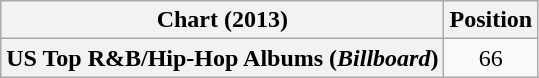<table class="wikitable plainrowheaders">
<tr>
<th scope="col">Chart (2013)</th>
<th scope="col">Position</th>
</tr>
<tr>
<th scope="row">US Top R&B/Hip-Hop Albums (<em>Billboard</em>)</th>
<td align="center">66</td>
</tr>
</table>
